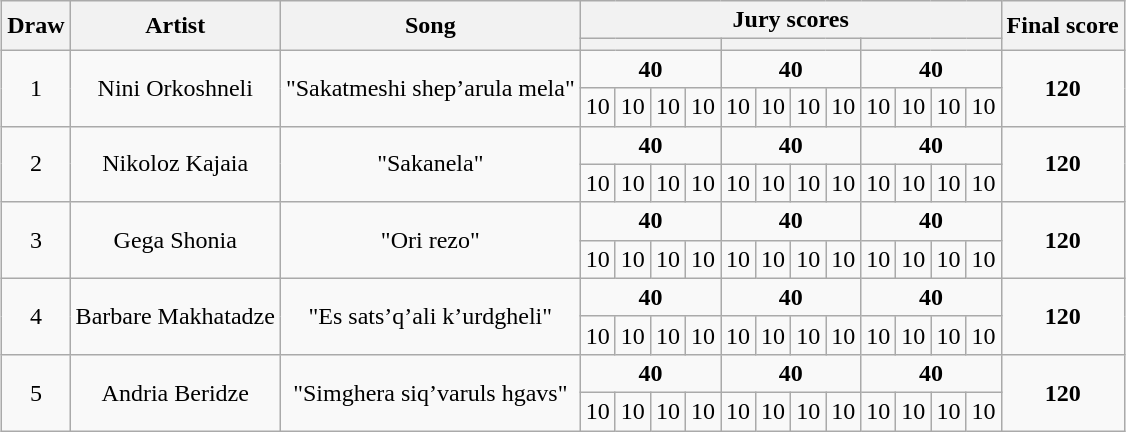<table class="sortable wikitable" style="text-align:center;margin:1em auto 1em auto">
<tr>
<th scope="col" rowspan=2>Draw</th>
<th scope="col" rowspan=2>Artist</th>
<th scope="col" rowspan=2>Song</th>
<th scope="col" colspan=12>Jury scores</th>
<th scope="col" rowspan=2>Final score</th>
</tr>
<tr>
<th scope="col" class="unsortable" colspan=4><small></small></th>
<th scope="col" class="unsortable" colspan=4><small></small></th>
<th scope="col" class="unsortable" colspan=4><small></small></th>
</tr>
<tr>
<td rowspan=2>1</td>
<td rowspan=2>Nini Orkoshneli<br></td>
<td rowspan=2>"Sakatmeshi shep’arula mela"<br></td>
<td colspan=4><strong>40</strong></td>
<td colspan=4><strong>40</strong></td>
<td colspan=4><strong>40</strong></td>
<td rowspan=2><strong>120</strong></td>
</tr>
<tr>
<td>10</td>
<td>10</td>
<td>10</td>
<td>10</td>
<td>10</td>
<td>10</td>
<td>10</td>
<td>10</td>
<td>10</td>
<td>10</td>
<td>10</td>
<td>10</td>
</tr>
<tr>
<td rowspan=2>2</td>
<td rowspan=2>Nikoloz Kajaia<br></td>
<td rowspan=2>"Sakanela"<br></td>
<td colspan=4><strong>40</strong></td>
<td colspan=4><strong>40</strong></td>
<td colspan=4><strong>40</strong></td>
<td rowspan=2><strong>120</strong></td>
</tr>
<tr>
<td>10</td>
<td>10</td>
<td>10</td>
<td>10</td>
<td>10</td>
<td>10</td>
<td>10</td>
<td>10</td>
<td>10</td>
<td>10</td>
<td>10</td>
<td>10</td>
</tr>
<tr>
<td rowspan=2>3</td>
<td rowspan=2>Gega Shonia<br></td>
<td rowspan=2>"Ori rezo"<br></td>
<td colspan=4><strong>40</strong></td>
<td colspan=4><strong>40</strong></td>
<td colspan=4><strong>40</strong></td>
<td rowspan=2><strong>120</strong></td>
</tr>
<tr>
<td>10</td>
<td>10</td>
<td>10</td>
<td>10</td>
<td>10</td>
<td>10</td>
<td>10</td>
<td>10</td>
<td>10</td>
<td>10</td>
<td>10</td>
<td>10</td>
</tr>
<tr>
<td rowspan=2>4</td>
<td rowspan=2>Barbare Makhatadze<br></td>
<td rowspan=2>"Es sats’q’ali k’urdgheli"<br></td>
<td colspan=4><strong>40</strong></td>
<td colspan=4><strong>40</strong></td>
<td colspan=4><strong>40</strong></td>
<td rowspan=2><strong>120</strong></td>
</tr>
<tr>
<td>10</td>
<td>10</td>
<td>10</td>
<td>10</td>
<td>10</td>
<td>10</td>
<td>10</td>
<td>10</td>
<td>10</td>
<td>10</td>
<td>10</td>
<td>10</td>
</tr>
<tr>
<td rowspan=2>5</td>
<td rowspan=2>Andria Beridze<br></td>
<td rowspan=2>"Simghera siq’varuls hgavs"<br></td>
<td colspan=4><strong>40</strong></td>
<td colspan=4><strong>40</strong></td>
<td colspan=4><strong>40</strong></td>
<td rowspan=2><strong>120</strong></td>
</tr>
<tr>
<td>10</td>
<td>10</td>
<td>10</td>
<td>10</td>
<td>10</td>
<td>10</td>
<td>10</td>
<td>10</td>
<td>10</td>
<td>10</td>
<td>10</td>
<td>10</td>
</tr>
</table>
